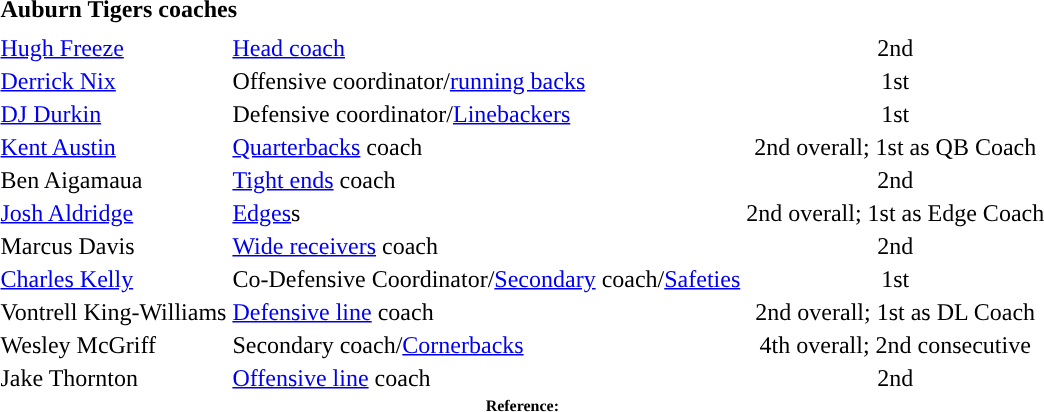<table class="toccolours" style="text-align: left;">
<tr>
<td colspan="9"><strong>Auburn Tigers coaches</strong></td>
</tr>
<tr>
<td style="font-size: 95%;" valign="top"></td>
</tr>
<tr>
<td><a href='#'>Hugh Freeze</a></td>
<td><a href='#'>Head coach</a></td>
<td align=center>2nd</td>
</tr>
<tr>
<td><a href='#'>Derrick Nix</a></td>
<td>Offensive coordinator/<a href='#'>running backs</a></td>
<td align="center">1st</td>
</tr>
<tr>
<td><a href='#'>DJ Durkin</a></td>
<td>Defensive coordinator/<a href='#'>Linebackers</a></td>
<td align="center">1st</td>
</tr>
<tr>
<td><a href='#'>Kent Austin</a></td>
<td><a href='#'>Quarterbacks</a> coach</td>
<td align="center">2nd overall; 1st as QB Coach</td>
</tr>
<tr>
<td>Ben Aigamaua</td>
<td><a href='#'>Tight ends</a> coach</td>
<td align="center">2nd</td>
</tr>
<tr>
<td><a href='#'>Josh Aldridge</a></td>
<td><a href='#'>Edges</a>s</td>
<td align="center">2nd overall; 1st as Edge Coach</td>
</tr>
<tr>
<td>Marcus Davis</td>
<td><a href='#'>Wide receivers</a> coach</td>
<td align="center">2nd</td>
</tr>
<tr>
<td><a href='#'> Charles Kelly</a></td>
<td>Co-Defensive Coordinator/<a href='#'>Secondary</a> coach/<a href='#'>Safeties</a></td>
<td align="center">1st</td>
</tr>
<tr>
<td>Vontrell King-Williams</td>
<td><a href='#'>Defensive line</a> coach</td>
<td align="center">2nd overall; 1st as DL Coach</td>
</tr>
<tr>
<td>Wesley McGriff</td>
<td>Secondary coach/<a href='#'>Cornerbacks</a></td>
<td align="center">4th overall; 2nd consecutive</td>
</tr>
<tr>
<td>Jake Thornton</td>
<td><a href='#'>Offensive line</a> coach</td>
<td align="center">2nd</td>
</tr>
<tr>
<td colspan="4" style="font-size:8pt; text-align:center;"><strong>Reference:</strong></td>
</tr>
</table>
